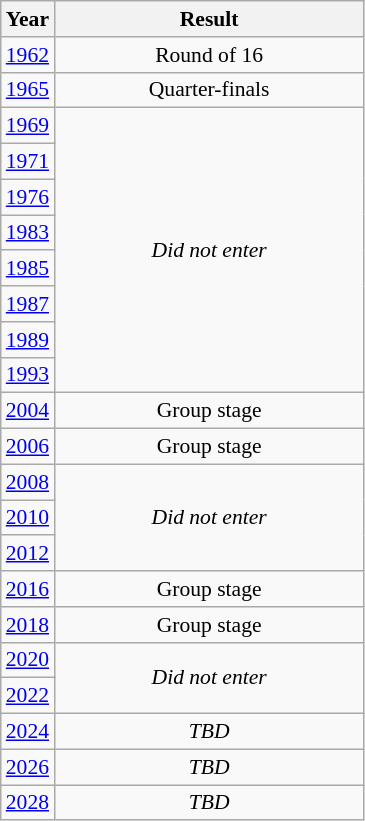<table class="wikitable" style="text-align: center; font-size:90%">
<tr>
<th>Year</th>
<th style="width:200px">Result</th>
</tr>
<tr>
<td> <a href='#'>1962</a></td>
<td>Round of 16</td>
</tr>
<tr>
<td> <a href='#'>1965</a></td>
<td>Quarter-finals</td>
</tr>
<tr>
<td> <a href='#'>1969</a></td>
<td rowspan="8"><em>Did not enter</em></td>
</tr>
<tr>
<td> <a href='#'>1971</a></td>
</tr>
<tr>
<td> <a href='#'>1976</a></td>
</tr>
<tr>
<td> <a href='#'>1983</a></td>
</tr>
<tr>
<td> <a href='#'>1985</a></td>
</tr>
<tr>
<td> <a href='#'>1987</a></td>
</tr>
<tr>
<td> <a href='#'>1989</a></td>
</tr>
<tr>
<td> <a href='#'>1993</a></td>
</tr>
<tr>
<td> <a href='#'>2004</a></td>
<td>Group stage</td>
</tr>
<tr>
<td> <a href='#'>2006</a></td>
<td>Group stage</td>
</tr>
<tr>
<td> <a href='#'>2008</a></td>
<td rowspan="3"><em>Did not enter</em></td>
</tr>
<tr>
<td> <a href='#'>2010</a></td>
</tr>
<tr>
<td> <a href='#'>2012</a></td>
</tr>
<tr>
<td> <a href='#'>2016</a></td>
<td>Group stage</td>
</tr>
<tr>
<td> <a href='#'>2018</a></td>
<td>Group stage</td>
</tr>
<tr>
<td> <a href='#'>2020</a></td>
<td rowspan="2"><em>Did not enter</em></td>
</tr>
<tr>
<td> <a href='#'>2022</a></td>
</tr>
<tr>
<td> <a href='#'>2024</a></td>
<td><em>TBD</em></td>
</tr>
<tr>
<td> <a href='#'>2026</a></td>
<td><em>TBD</em></td>
</tr>
<tr>
<td> <a href='#'>2028</a></td>
<td><em>TBD</em></td>
</tr>
</table>
